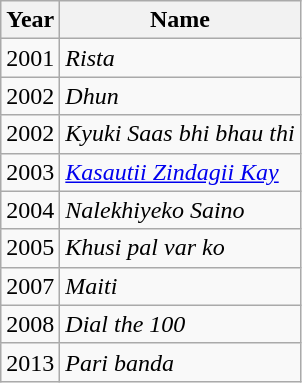<table class="wikitable">
<tr>
<th>Year</th>
<th>Name</th>
</tr>
<tr>
<td>2001</td>
<td><em>Rista</em></td>
</tr>
<tr>
<td>2002</td>
<td><em>Dhun</em></td>
</tr>
<tr>
<td>2002</td>
<td><em>Kyuki Saas bhi bhau thi</em></td>
</tr>
<tr>
<td>2003</td>
<td><em><a href='#'>Kasautii Zindagii Kay</a></em></td>
</tr>
<tr>
<td>2004</td>
<td><em>Nalekhiyeko Saino</em></td>
</tr>
<tr>
<td>2005</td>
<td><em>Khusi pal var ko</em></td>
</tr>
<tr>
<td>2007</td>
<td><em>Maiti</em></td>
</tr>
<tr>
<td>2008</td>
<td><em>Dial the 100</em></td>
</tr>
<tr>
<td>2013</td>
<td><em>Pari banda</em></td>
</tr>
</table>
